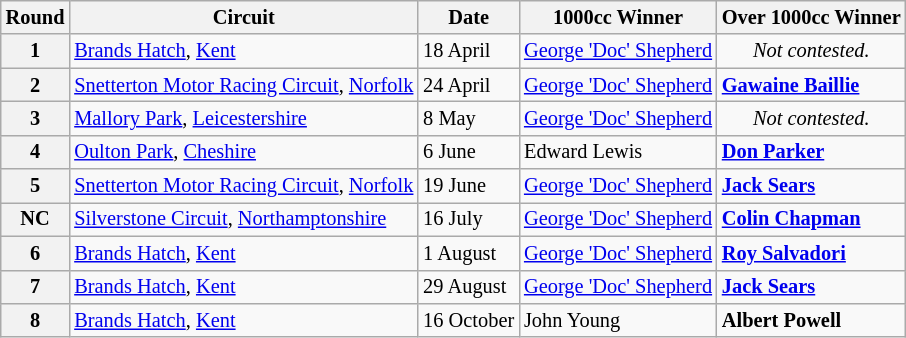<table class="wikitable" style="font-size: 85%;">
<tr>
<th colspan=2>Round</th>
<th>Circuit</th>
<th>Date</th>
<th>1000cc Winner</th>
<th>Over 1000cc Winner</th>
</tr>
<tr>
<th colspan=2>1</th>
<td><a href='#'>Brands Hatch</a>, <a href='#'>Kent</a></td>
<td>18 April</td>
<td><a href='#'>George 'Doc' Shepherd</a></td>
<td align=center><em>Not contested.</em></td>
</tr>
<tr>
<th colspan=2>2</th>
<td><a href='#'>Snetterton Motor Racing Circuit</a>, <a href='#'>Norfolk</a></td>
<td>24 April</td>
<td><a href='#'>George 'Doc' Shepherd</a></td>
<td><strong><a href='#'>Gawaine Baillie</a></strong></td>
</tr>
<tr>
<th colspan=2>3</th>
<td><a href='#'>Mallory Park</a>, <a href='#'>Leicestershire</a></td>
<td>8 May</td>
<td><a href='#'>George 'Doc' Shepherd</a></td>
<td align=center><em>Not contested.</em></td>
</tr>
<tr>
<th colspan=2>4</th>
<td><a href='#'>Oulton Park</a>, <a href='#'>Cheshire</a></td>
<td>6 June</td>
<td>Edward Lewis</td>
<td><strong><a href='#'>Don Parker</a></strong></td>
</tr>
<tr>
<th colspan=2>5</th>
<td><a href='#'>Snetterton Motor Racing Circuit</a>, <a href='#'>Norfolk</a></td>
<td>19 June</td>
<td><a href='#'>George 'Doc' Shepherd</a></td>
<td><strong><a href='#'>Jack Sears</a></strong></td>
</tr>
<tr>
<th colspan=2>NC</th>
<td><a href='#'>Silverstone Circuit</a>, <a href='#'>Northamptonshire</a></td>
<td>16 July</td>
<td><a href='#'>George 'Doc' Shepherd</a></td>
<td><strong><a href='#'>Colin Chapman</a></strong></td>
</tr>
<tr>
<th colspan=2>6</th>
<td><a href='#'>Brands Hatch</a>, <a href='#'>Kent</a></td>
<td>1 August</td>
<td><a href='#'>George 'Doc' Shepherd</a></td>
<td><strong><a href='#'>Roy Salvadori</a></strong></td>
</tr>
<tr>
<th colspan=2>7</th>
<td><a href='#'>Brands Hatch</a>, <a href='#'>Kent</a></td>
<td>29 August</td>
<td><a href='#'>George 'Doc' Shepherd</a></td>
<td><strong><a href='#'>Jack Sears</a></strong></td>
</tr>
<tr>
<th colspan=2>8</th>
<td><a href='#'>Brands Hatch</a>, <a href='#'>Kent</a></td>
<td>16 October</td>
<td>John Young</td>
<td><strong>Albert Powell</strong></td>
</tr>
</table>
